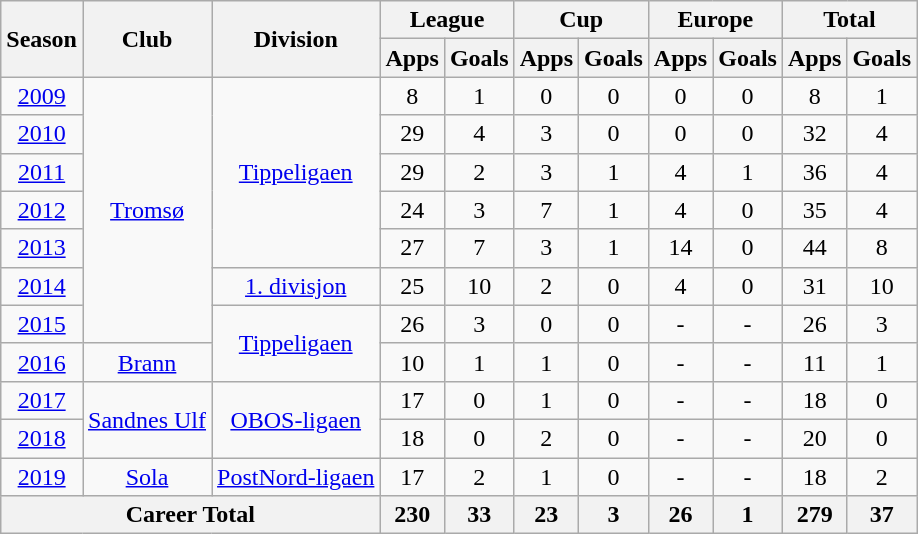<table class="wikitable" style="text-align: center;">
<tr>
<th rowspan="2">Season</th>
<th rowspan="2">Club</th>
<th rowspan="2">Division</th>
<th colspan="2">League</th>
<th colspan="2">Cup</th>
<th colspan="2">Europe</th>
<th colspan="2">Total</th>
</tr>
<tr>
<th>Apps</th>
<th>Goals</th>
<th>Apps</th>
<th>Goals</th>
<th>Apps</th>
<th>Goals</th>
<th>Apps</th>
<th>Goals</th>
</tr>
<tr>
<td><a href='#'>2009</a></td>
<td rowspan="7" valign="center"><a href='#'>Tromsø</a></td>
<td rowspan="5" valign="center"><a href='#'>Tippeligaen</a></td>
<td>8</td>
<td>1</td>
<td>0</td>
<td>0</td>
<td>0</td>
<td>0</td>
<td>8</td>
<td>1</td>
</tr>
<tr>
<td><a href='#'>2010</a></td>
<td>29</td>
<td>4</td>
<td>3</td>
<td>0</td>
<td>0</td>
<td>0</td>
<td>32</td>
<td>4</td>
</tr>
<tr>
<td><a href='#'>2011</a></td>
<td>29</td>
<td>2</td>
<td>3</td>
<td>1</td>
<td>4</td>
<td>1</td>
<td>36</td>
<td>4</td>
</tr>
<tr>
<td><a href='#'>2012</a></td>
<td>24</td>
<td>3</td>
<td>7</td>
<td>1</td>
<td>4</td>
<td>0</td>
<td>35</td>
<td>4</td>
</tr>
<tr>
<td><a href='#'>2013</a></td>
<td>27</td>
<td>7</td>
<td>3</td>
<td>1</td>
<td>14</td>
<td>0</td>
<td>44</td>
<td>8</td>
</tr>
<tr>
<td><a href='#'>2014</a></td>
<td rowspan="1" valign="center"><a href='#'>1. divisjon</a></td>
<td>25</td>
<td>10</td>
<td>2</td>
<td>0</td>
<td>4</td>
<td>0</td>
<td>31</td>
<td>10</td>
</tr>
<tr>
<td><a href='#'>2015</a></td>
<td rowspan="2" valign="center"><a href='#'>Tippeligaen</a></td>
<td>26</td>
<td>3</td>
<td>0</td>
<td>0</td>
<td>-</td>
<td>-</td>
<td>26</td>
<td>3</td>
</tr>
<tr>
<td><a href='#'>2016</a></td>
<td rowspan="1" valign="center"><a href='#'>Brann</a></td>
<td>10</td>
<td>1</td>
<td>1</td>
<td>0</td>
<td>-</td>
<td>-</td>
<td>11</td>
<td>1</td>
</tr>
<tr>
<td><a href='#'>2017</a></td>
<td rowspan="2" valign="center"><a href='#'>Sandnes Ulf</a></td>
<td rowspan="2" valign="center"><a href='#'>OBOS-ligaen</a></td>
<td>17</td>
<td>0</td>
<td>1</td>
<td>0</td>
<td>-</td>
<td>-</td>
<td>18</td>
<td>0</td>
</tr>
<tr>
<td><a href='#'>2018</a></td>
<td>18</td>
<td>0</td>
<td>2</td>
<td>0</td>
<td>-</td>
<td>-</td>
<td>20</td>
<td>0</td>
</tr>
<tr>
<td><a href='#'>2019</a></td>
<td rowspan="1" valign="center"><a href='#'>Sola</a></td>
<td rowspan="1" valign="center"><a href='#'>PostNord-ligaen</a></td>
<td>17</td>
<td>2</td>
<td>1</td>
<td>0</td>
<td>-</td>
<td>-</td>
<td>18</td>
<td>2</td>
</tr>
<tr>
<th colspan="3">Career Total</th>
<th>230</th>
<th>33</th>
<th>23</th>
<th>3</th>
<th>26</th>
<th>1</th>
<th>279</th>
<th>37</th>
</tr>
</table>
